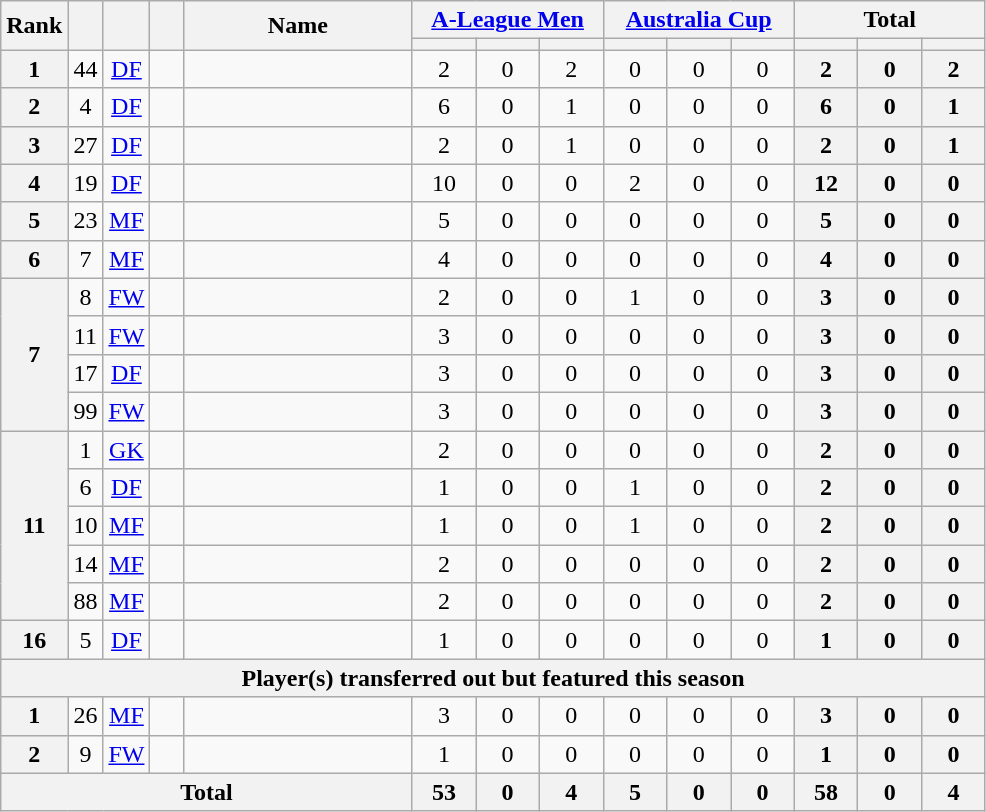<table class="wikitable sortable" style="text-align:center;">
<tr>
<th rowspan="2" width="15">Rank</th>
<th rowspan="2" width="15"></th>
<th rowspan="2" width="15"></th>
<th rowspan="2" width="15"></th>
<th rowspan="2" width="145">Name</th>
<th colspan="3" width="120"><a href='#'>A-League Men</a></th>
<th colspan="3" width="120"><a href='#'>Australia Cup</a></th>
<th colspan="3" width="120">Total</th>
</tr>
<tr>
<th style="width:30px"></th>
<th style="width:30px"></th>
<th style="width:30px"></th>
<th style="width:30px"></th>
<th style="width:30px"></th>
<th style="width:30px"></th>
<th style="width:30px"></th>
<th style="width:30px"></th>
<th style="width:30px"></th>
</tr>
<tr>
<th>1</th>
<td>44</td>
<td><a href='#'>DF</a></td>
<td></td>
<td align="left"><br></td>
<td>2</td>
<td>0</td>
<td>2<br></td>
<td>0</td>
<td>0</td>
<td>0<br></td>
<th>2</th>
<th>0</th>
<th>2</th>
</tr>
<tr>
<th>2</th>
<td>4</td>
<td><a href='#'>DF</a></td>
<td></td>
<td align="left"><br></td>
<td>6</td>
<td>0</td>
<td>1<br></td>
<td>0</td>
<td>0</td>
<td>0<br></td>
<th>6</th>
<th>0</th>
<th>1</th>
</tr>
<tr>
<th>3</th>
<td>27</td>
<td><a href='#'>DF</a></td>
<td></td>
<td align="left"><br></td>
<td>2</td>
<td>0</td>
<td>1<br></td>
<td>0</td>
<td>0</td>
<td>0<br></td>
<th>2</th>
<th>0</th>
<th>1</th>
</tr>
<tr>
<th>4</th>
<td>19</td>
<td><a href='#'>DF</a></td>
<td></td>
<td align="left"><br></td>
<td>10</td>
<td>0</td>
<td>0<br></td>
<td>2</td>
<td>0</td>
<td>0<br></td>
<th>12</th>
<th>0</th>
<th>0</th>
</tr>
<tr>
<th>5</th>
<td>23</td>
<td><a href='#'>MF</a></td>
<td></td>
<td align="left"><br></td>
<td>5</td>
<td>0</td>
<td>0<br></td>
<td>0</td>
<td>0</td>
<td>0<br></td>
<th>5</th>
<th>0</th>
<th>0</th>
</tr>
<tr>
<th>6</th>
<td>7</td>
<td><a href='#'>MF</a></td>
<td></td>
<td align="left"><br></td>
<td>4</td>
<td>0</td>
<td>0<br></td>
<td>0</td>
<td>0</td>
<td>0<br></td>
<th>4</th>
<th>0</th>
<th>0</th>
</tr>
<tr>
<th rowspan="4">7</th>
<td>8</td>
<td><a href='#'>FW</a></td>
<td></td>
<td align="left"><br></td>
<td>2</td>
<td>0</td>
<td>0<br></td>
<td>1</td>
<td>0</td>
<td>0<br></td>
<th>3</th>
<th>0</th>
<th>0</th>
</tr>
<tr>
<td>11</td>
<td><a href='#'>FW</a></td>
<td></td>
<td align="left"><br></td>
<td>3</td>
<td>0</td>
<td>0<br></td>
<td>0</td>
<td>0</td>
<td>0<br></td>
<th>3</th>
<th>0</th>
<th>0</th>
</tr>
<tr>
<td>17</td>
<td><a href='#'>DF</a></td>
<td></td>
<td align="left"><br></td>
<td>3</td>
<td>0</td>
<td>0<br></td>
<td>0</td>
<td>0</td>
<td>0<br></td>
<th>3</th>
<th>0</th>
<th>0</th>
</tr>
<tr>
<td>99</td>
<td><a href='#'>FW</a></td>
<td></td>
<td align="left"><br></td>
<td>3</td>
<td>0</td>
<td>0<br></td>
<td>0</td>
<td>0</td>
<td>0<br></td>
<th>3</th>
<th>0</th>
<th>0</th>
</tr>
<tr>
<th rowspan="5">11</th>
<td>1</td>
<td><a href='#'>GK</a></td>
<td></td>
<td align="left"><br></td>
<td>2</td>
<td>0</td>
<td>0<br></td>
<td>0</td>
<td>0</td>
<td>0<br></td>
<th>2</th>
<th>0</th>
<th>0</th>
</tr>
<tr>
<td>6</td>
<td><a href='#'>DF</a></td>
<td></td>
<td align="left"><br></td>
<td>1</td>
<td>0</td>
<td>0<br></td>
<td>1</td>
<td>0</td>
<td>0<br></td>
<th>2</th>
<th>0</th>
<th>0</th>
</tr>
<tr>
<td>10</td>
<td><a href='#'>MF</a></td>
<td></td>
<td align="left"><br></td>
<td>1</td>
<td>0</td>
<td>0<br></td>
<td>1</td>
<td>0</td>
<td>0<br></td>
<th>2</th>
<th>0</th>
<th>0</th>
</tr>
<tr>
<td>14</td>
<td><a href='#'>MF</a></td>
<td></td>
<td align="left"><br></td>
<td>2</td>
<td>0</td>
<td>0<br></td>
<td>0</td>
<td>0</td>
<td>0<br></td>
<th>2</th>
<th>0</th>
<th>0</th>
</tr>
<tr>
<td>88</td>
<td><a href='#'>MF</a></td>
<td></td>
<td align="left"><br></td>
<td>2</td>
<td>0</td>
<td>0<br></td>
<td>0</td>
<td>0</td>
<td>0<br></td>
<th>2</th>
<th>0</th>
<th>0</th>
</tr>
<tr>
<th>16</th>
<td>5</td>
<td><a href='#'>DF</a></td>
<td></td>
<td align="left"><br></td>
<td>1</td>
<td>0</td>
<td>0<br></td>
<td>0</td>
<td>0</td>
<td>0<br></td>
<th>1</th>
<th>0</th>
<th>0</th>
</tr>
<tr>
<th colspan="14">Player(s) transferred out but featured this season</th>
</tr>
<tr>
<th>1</th>
<td>26</td>
<td><a href='#'>MF</a></td>
<td></td>
<td align="left"><br></td>
<td>3</td>
<td>0</td>
<td>0<br></td>
<td>0</td>
<td>0</td>
<td>0<br></td>
<th>3</th>
<th>0</th>
<th>0</th>
</tr>
<tr>
<th>2</th>
<td>9</td>
<td><a href='#'>FW</a></td>
<td></td>
<td align="left"><br></td>
<td>1</td>
<td>0</td>
<td>0<br></td>
<td>0</td>
<td>0</td>
<td>0<br></td>
<th>1</th>
<th>0</th>
<th>0</th>
</tr>
<tr>
<th colspan="5">Total<br></th>
<th>53</th>
<th>0</th>
<th>4<br></th>
<th>5</th>
<th>0</th>
<th>0<br></th>
<th>58</th>
<th>0</th>
<th>4</th>
</tr>
</table>
